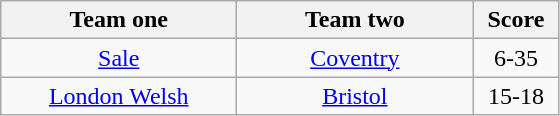<table class="wikitable" style="text-align: center">
<tr>
<th width=150>Team one</th>
<th width=150>Team two</th>
<th width=50>Score</th>
</tr>
<tr>
<td><a href='#'>Sale</a></td>
<td><a href='#'>Coventry</a></td>
<td>6-35</td>
</tr>
<tr>
<td><a href='#'>London Welsh</a></td>
<td><a href='#'>Bristol</a></td>
<td>15-18</td>
</tr>
</table>
